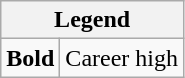<table class="wikitable mw-collapsible">
<tr>
<th colspan="2">Legend</th>
</tr>
<tr>
<td><strong>Bold</strong></td>
<td>Career high</td>
</tr>
</table>
